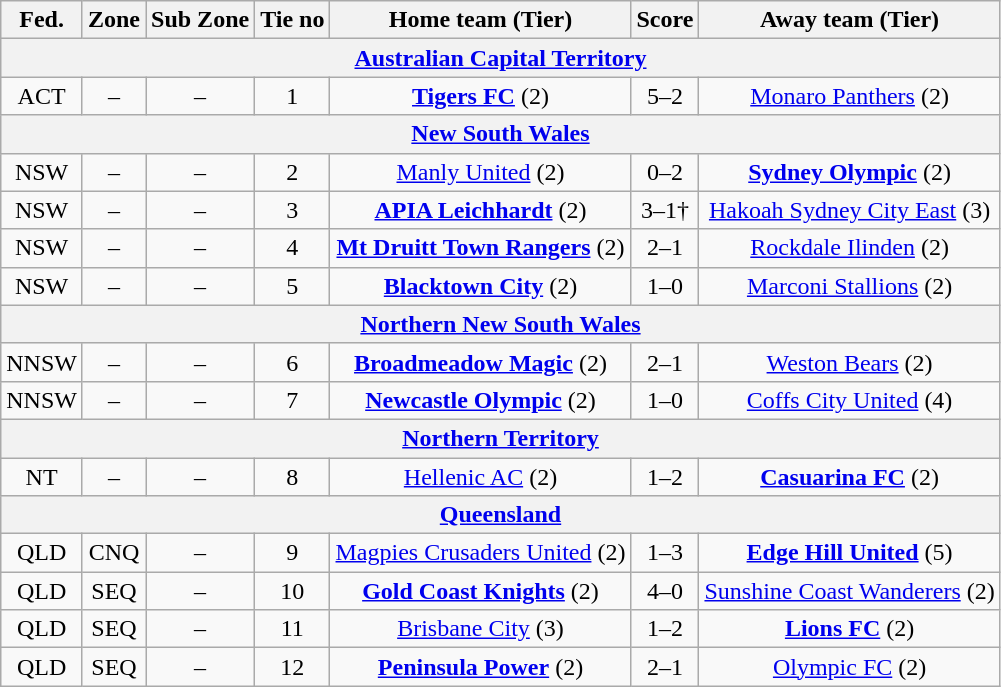<table class="wikitable" style="text-align:center">
<tr>
<th>Fed.</th>
<th>Zone</th>
<th>Sub Zone</th>
<th>Tie no</th>
<th>Home team (Tier)</th>
<th>Score</th>
<th>Away team (Tier)</th>
</tr>
<tr>
<th colspan=7><a href='#'>Australian Capital Territory</a></th>
</tr>
<tr>
<td>ACT</td>
<td>–</td>
<td>–</td>
<td>1</td>
<td><strong><a href='#'>Tigers FC</a></strong> (2)</td>
<td>5–2</td>
<td><a href='#'>Monaro Panthers</a> (2)</td>
</tr>
<tr>
<th colspan=7><a href='#'>New South Wales</a></th>
</tr>
<tr>
<td>NSW</td>
<td>–</td>
<td>–</td>
<td>2</td>
<td><a href='#'>Manly United</a> (2)</td>
<td>0–2</td>
<td><strong><a href='#'>Sydney Olympic</a></strong> (2)</td>
</tr>
<tr>
<td>NSW</td>
<td>–</td>
<td>–</td>
<td>3</td>
<td><strong><a href='#'>APIA Leichhardt</a></strong> (2)</td>
<td>3–1†</td>
<td><a href='#'>Hakoah Sydney City East</a> (3)</td>
</tr>
<tr>
<td>NSW</td>
<td>–</td>
<td>–</td>
<td>4</td>
<td><strong><a href='#'>Mt Druitt Town Rangers</a></strong> (2)</td>
<td>2–1</td>
<td><a href='#'>Rockdale Ilinden</a> (2)</td>
</tr>
<tr>
<td>NSW</td>
<td>–</td>
<td>–</td>
<td>5</td>
<td><strong><a href='#'>Blacktown City</a></strong> (2)</td>
<td>1–0</td>
<td><a href='#'>Marconi Stallions</a> (2)</td>
</tr>
<tr>
<th colspan=7><a href='#'>Northern New South Wales</a></th>
</tr>
<tr>
<td>NNSW</td>
<td>–</td>
<td>–</td>
<td>6</td>
<td><strong><a href='#'>Broadmeadow Magic</a></strong> (2)</td>
<td>2–1</td>
<td><a href='#'>Weston Bears</a> (2)</td>
</tr>
<tr>
<td>NNSW</td>
<td>–</td>
<td>–</td>
<td>7</td>
<td><strong><a href='#'>Newcastle Olympic</a></strong> (2)</td>
<td>1–0</td>
<td><a href='#'>Coffs City United</a> (4)</td>
</tr>
<tr>
<th colspan=7><a href='#'>Northern Territory</a></th>
</tr>
<tr>
<td>NT</td>
<td>–</td>
<td>–</td>
<td>8</td>
<td><a href='#'>Hellenic AC</a> (2)</td>
<td>1–2</td>
<td><strong><a href='#'>Casuarina FC</a></strong> (2)</td>
</tr>
<tr>
<th colspan=7><a href='#'>Queensland</a></th>
</tr>
<tr>
<td>QLD</td>
<td>CNQ</td>
<td>–</td>
<td>9</td>
<td><a href='#'>Magpies Crusaders United</a> (2)</td>
<td>1–3</td>
<td><strong><a href='#'>Edge Hill United</a></strong> (5)</td>
</tr>
<tr>
<td>QLD</td>
<td>SEQ</td>
<td>–</td>
<td>10</td>
<td><strong><a href='#'>Gold Coast Knights</a></strong> (2)</td>
<td>4–0</td>
<td><a href='#'>Sunshine Coast Wanderers</a> (2)</td>
</tr>
<tr>
<td>QLD</td>
<td>SEQ</td>
<td>–</td>
<td>11</td>
<td><a href='#'>Brisbane City</a> (3)</td>
<td>1–2</td>
<td><strong><a href='#'>Lions FC</a></strong> (2)</td>
</tr>
<tr>
<td>QLD</td>
<td>SEQ</td>
<td>–</td>
<td>12</td>
<td><strong><a href='#'>Peninsula Power</a></strong> (2)</td>
<td>2–1</td>
<td><a href='#'>Olympic FC</a> (2)</td>
</tr>
</table>
